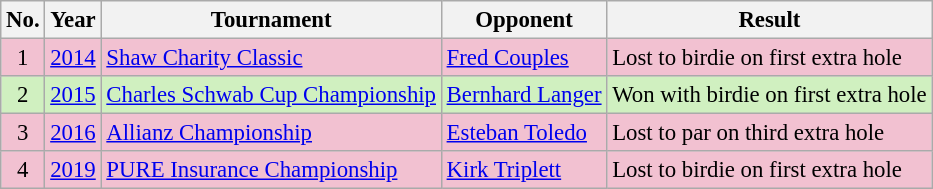<table class="wikitable" style="font-size:95%;">
<tr>
<th>No.</th>
<th>Year</th>
<th>Tournament</th>
<th>Opponent</th>
<th>Result</th>
</tr>
<tr style="background:#F2C1D1;">
<td align=center>1</td>
<td><a href='#'>2014</a></td>
<td><a href='#'>Shaw Charity Classic</a></td>
<td> <a href='#'>Fred Couples</a></td>
<td>Lost to birdie on first extra hole</td>
</tr>
<tr style="background:#D0F0C0;">
<td align=center>2</td>
<td><a href='#'>2015</a></td>
<td><a href='#'>Charles Schwab Cup Championship</a></td>
<td> <a href='#'>Bernhard Langer</a></td>
<td>Won with birdie on first extra hole</td>
</tr>
<tr style="background:#F2C1D1;">
<td align=center>3</td>
<td><a href='#'>2016</a></td>
<td><a href='#'>Allianz Championship</a></td>
<td> <a href='#'>Esteban Toledo</a></td>
<td>Lost to par on third extra hole</td>
</tr>
<tr style="background:#F2C1D1;">
<td align=center>4</td>
<td><a href='#'>2019</a></td>
<td><a href='#'>PURE Insurance Championship</a></td>
<td> <a href='#'>Kirk Triplett</a></td>
<td>Lost to birdie on first extra hole</td>
</tr>
</table>
